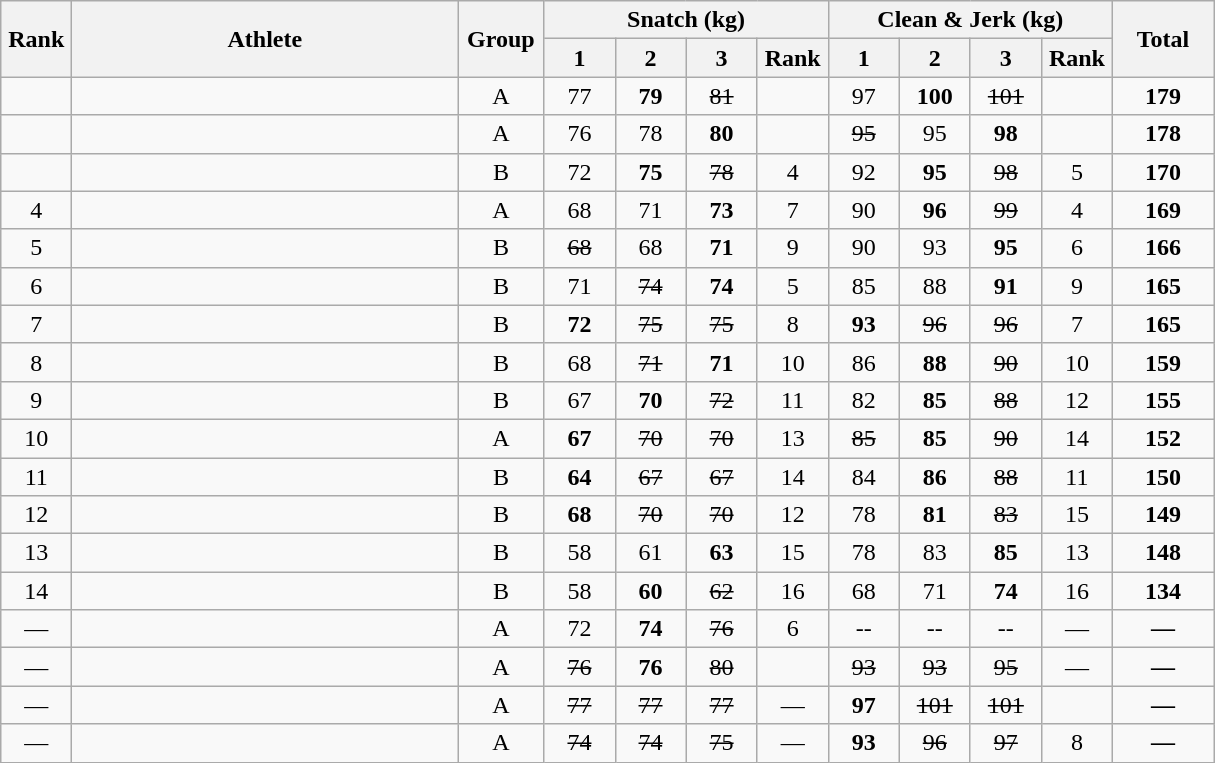<table class = "wikitable" style="text-align:center;">
<tr>
<th rowspan=2 width=40>Rank</th>
<th rowspan=2 width=250>Athlete</th>
<th rowspan=2 width=50>Group</th>
<th colspan=4>Snatch (kg)</th>
<th colspan=4>Clean & Jerk (kg)</th>
<th rowspan=2 width=60>Total</th>
</tr>
<tr>
<th width=40>1</th>
<th width=40>2</th>
<th width=40>3</th>
<th width=40>Rank</th>
<th width=40>1</th>
<th width=40>2</th>
<th width=40>3</th>
<th width=40>Rank</th>
</tr>
<tr>
<td></td>
<td align=left></td>
<td>A</td>
<td>77</td>
<td><strong>79</strong></td>
<td><s>81</s></td>
<td></td>
<td>97</td>
<td><strong>100</strong></td>
<td><s>101</s></td>
<td></td>
<td><strong>179</strong></td>
</tr>
<tr>
<td></td>
<td align=left></td>
<td>A</td>
<td>76</td>
<td>78</td>
<td><strong>80</strong></td>
<td></td>
<td><s>95</s></td>
<td>95</td>
<td><strong>98</strong></td>
<td></td>
<td><strong>178</strong></td>
</tr>
<tr>
<td></td>
<td align=left></td>
<td>B</td>
<td>72</td>
<td><strong>75</strong></td>
<td><s>78</s></td>
<td>4</td>
<td>92</td>
<td><strong>95</strong></td>
<td><s>98</s></td>
<td>5</td>
<td><strong>170</strong></td>
</tr>
<tr>
<td>4</td>
<td align=left></td>
<td>A</td>
<td>68</td>
<td>71</td>
<td><strong>73</strong></td>
<td>7</td>
<td>90</td>
<td><strong>96</strong></td>
<td><s>99</s></td>
<td>4</td>
<td><strong>169</strong></td>
</tr>
<tr>
<td>5</td>
<td align=left></td>
<td>B</td>
<td><s>68</s></td>
<td>68</td>
<td><strong>71</strong></td>
<td>9</td>
<td>90</td>
<td>93</td>
<td><strong>95</strong></td>
<td>6</td>
<td><strong>166</strong></td>
</tr>
<tr>
<td>6</td>
<td align=left></td>
<td>B</td>
<td>71</td>
<td><s>74</s></td>
<td><strong>74</strong></td>
<td>5</td>
<td>85</td>
<td>88</td>
<td><strong>91</strong></td>
<td>9</td>
<td><strong>165</strong></td>
</tr>
<tr>
<td>7</td>
<td align=left></td>
<td>B</td>
<td><strong>72</strong></td>
<td><s>75</s></td>
<td><s>75</s></td>
<td>8</td>
<td><strong>93</strong></td>
<td><s>96</s></td>
<td><s>96</s></td>
<td>7</td>
<td><strong>165</strong></td>
</tr>
<tr>
<td>8</td>
<td align=left></td>
<td>B</td>
<td>68</td>
<td><s>71</s></td>
<td><strong>71</strong></td>
<td>10</td>
<td>86</td>
<td><strong>88</strong></td>
<td><s>90</s></td>
<td>10</td>
<td><strong>159</strong></td>
</tr>
<tr>
<td>9</td>
<td align=left></td>
<td>B</td>
<td>67</td>
<td><strong>70</strong></td>
<td><s>72</s></td>
<td>11</td>
<td>82</td>
<td><strong>85</strong></td>
<td><s>88</s></td>
<td>12</td>
<td><strong>155</strong></td>
</tr>
<tr>
<td>10</td>
<td align=left></td>
<td>A</td>
<td><strong>67</strong></td>
<td><s>70</s></td>
<td><s>70</s></td>
<td>13</td>
<td><s>85</s></td>
<td><strong>85</strong></td>
<td><s>90</s></td>
<td>14</td>
<td><strong>152</strong></td>
</tr>
<tr>
<td>11</td>
<td align=left></td>
<td>B</td>
<td><strong>64</strong></td>
<td><s>67</s></td>
<td><s>67</s></td>
<td>14</td>
<td>84</td>
<td><strong>86</strong></td>
<td><s>88</s></td>
<td>11</td>
<td><strong>150</strong></td>
</tr>
<tr>
<td>12</td>
<td align=left></td>
<td>B</td>
<td><strong>68</strong></td>
<td><s>70</s></td>
<td><s>70</s></td>
<td>12</td>
<td>78</td>
<td><strong>81</strong></td>
<td><s>83</s></td>
<td>15</td>
<td><strong>149</strong></td>
</tr>
<tr>
<td>13</td>
<td align=left></td>
<td>B</td>
<td>58</td>
<td>61</td>
<td><strong>63</strong></td>
<td>15</td>
<td>78</td>
<td>83</td>
<td><strong>85</strong></td>
<td>13</td>
<td><strong>148</strong></td>
</tr>
<tr>
<td>14</td>
<td align=left></td>
<td>B</td>
<td>58</td>
<td><strong>60</strong></td>
<td><s>62</s></td>
<td>16</td>
<td>68</td>
<td>71</td>
<td><strong>74</strong></td>
<td>16</td>
<td><strong>134</strong></td>
</tr>
<tr>
<td>—</td>
<td align=left></td>
<td>A</td>
<td>72</td>
<td><strong>74</strong></td>
<td><s>76</s></td>
<td>6</td>
<td>--</td>
<td>--</td>
<td>--</td>
<td>—</td>
<td><strong>—</strong></td>
</tr>
<tr>
<td>—</td>
<td align=left></td>
<td>A</td>
<td><s>76</s></td>
<td><strong>76</strong></td>
<td><s>80</s></td>
<td></td>
<td><s>93</s></td>
<td><s>93</s></td>
<td><s>95</s></td>
<td>—</td>
<td><strong>—</strong></td>
</tr>
<tr>
<td>—</td>
<td align=left></td>
<td>A</td>
<td><s>77</s></td>
<td><s>77</s></td>
<td><s>77</s></td>
<td>—</td>
<td><strong>97</strong></td>
<td><s>101</s></td>
<td><s>101</s></td>
<td></td>
<td><strong>—</strong></td>
</tr>
<tr>
<td>—</td>
<td align=left></td>
<td>A</td>
<td><s>74</s></td>
<td><s>74</s></td>
<td><s>75</s></td>
<td>—</td>
<td><strong>93</strong></td>
<td><s>96</s></td>
<td><s>97</s></td>
<td>8</td>
<td><strong>—</strong></td>
</tr>
</table>
